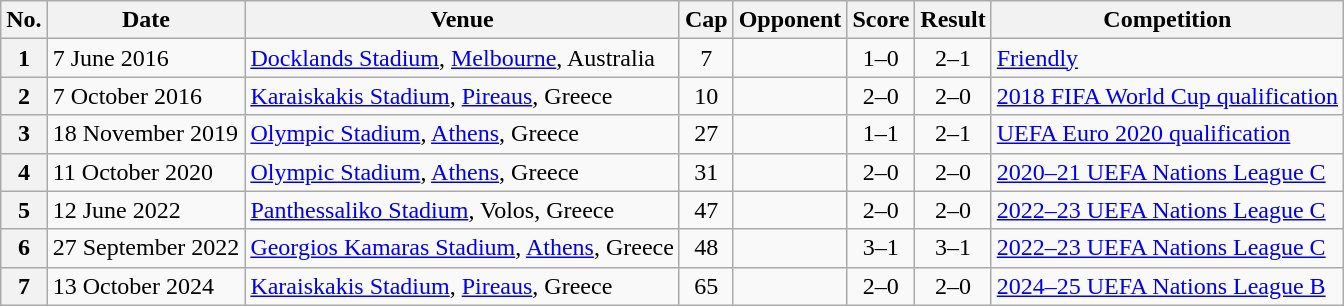<table class="wikitable sortable plainrowheaders">
<tr>
<th scope=col>No.</th>
<th scope=col data-sort-type=date>Date</th>
<th scope=col>Venue</th>
<th scope=col>Cap</th>
<th scope=col>Opponent</th>
<th scope=col>Score</th>
<th scope=col>Result</th>
<th scope=col>Competition</th>
</tr>
<tr>
<th scope=row>1</th>
<td>7 June 2016</td>
<td><a href='#'>Docklands Stadium</a>, <a href='#'>Melbourne</a>, Australia</td>
<td align=center>7</td>
<td></td>
<td align=center>1–0</td>
<td align=center>2–1</td>
<td><a href='#'>Friendly</a></td>
</tr>
<tr>
<th scope=row>2</th>
<td>7 October 2016</td>
<td><a href='#'>Karaiskakis Stadium</a>, <a href='#'>Pireaus</a>, Greece</td>
<td align=center>10</td>
<td></td>
<td align=center>2–0</td>
<td align=center>2–0</td>
<td><a href='#'>2018 FIFA World Cup qualification</a></td>
</tr>
<tr>
<th scope=row>3</th>
<td>18 November 2019</td>
<td><a href='#'>Olympic Stadium</a>, <a href='#'>Athens</a>, Greece</td>
<td align=center>27</td>
<td></td>
<td align=center>1–1</td>
<td align=center>2–1</td>
<td><a href='#'>UEFA Euro 2020 qualification</a></td>
</tr>
<tr>
<th scope=row>4</th>
<td>11 October 2020</td>
<td><a href='#'>Olympic Stadium</a>, <a href='#'>Athens</a>, Greece</td>
<td align=center>31</td>
<td></td>
<td align=center>2–0</td>
<td align=center>2–0</td>
<td><a href='#'>2020–21 UEFA Nations League C</a></td>
</tr>
<tr>
<th scope=row>5</th>
<td>12 June 2022</td>
<td><a href='#'>Panthessaliko Stadium</a>, Volos, Greece</td>
<td align=center>47</td>
<td></td>
<td align="center">2–0</td>
<td align="center">2–0</td>
<td><a href='#'>2022–23 UEFA Nations League C</a></td>
</tr>
<tr>
<th scope=row>6</th>
<td>27 September 2022</td>
<td><a href='#'>Georgios Kamaras Stadium</a>, <a href='#'>Athens</a>, Greece</td>
<td align=center>48</td>
<td></td>
<td align="center">3–1</td>
<td align="center">3–1</td>
<td><a href='#'>2022–23 UEFA Nations League C</a></td>
</tr>
<tr>
<th scope=row>7</th>
<td>13 October 2024</td>
<td><a href='#'>Karaiskakis Stadium</a>, <a href='#'>Pireaus</a>, Greece</td>
<td align=center>65</td>
<td></td>
<td align="center">2–0</td>
<td align="center">2–0</td>
<td><a href='#'>2024–25 UEFA Nations League B</a></td>
</tr>
</table>
